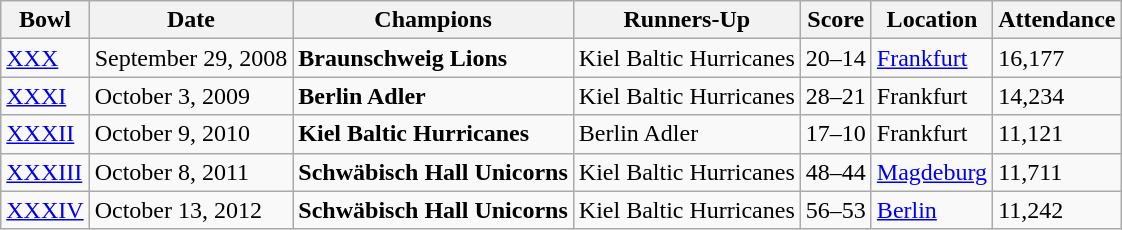<table class="wikitable">
<tr>
<th>Bowl</th>
<th>Date</th>
<th>Champions</th>
<th>Runners-Up</th>
<th>Score</th>
<th>Location</th>
<th>Attendance</th>
</tr>
<tr>
<td><a href='#'>XXX</a></td>
<td>September 29, 2008</td>
<td><strong>Braunschweig Lions</strong></td>
<td>Kiel Baltic Hurricanes</td>
<td>20–14</td>
<td><a href='#'>Frankfurt</a></td>
<td>16,177</td>
</tr>
<tr>
<td><a href='#'>XXXI</a></td>
<td>October 3, 2009</td>
<td><strong>Berlin Adler</strong></td>
<td>Kiel Baltic Hurricanes</td>
<td>28–21</td>
<td>Frankfurt</td>
<td>14,234</td>
</tr>
<tr>
<td><a href='#'>XXXII</a></td>
<td>October 9, 2010</td>
<td><strong>Kiel Baltic Hurricanes</strong></td>
<td>Berlin Adler</td>
<td>17–10</td>
<td>Frankfurt</td>
<td>11,121</td>
</tr>
<tr>
<td><a href='#'>XXXIII</a></td>
<td>October 8, 2011</td>
<td><strong>Schwäbisch Hall Unicorns</strong></td>
<td>Kiel Baltic Hurricanes</td>
<td>48–44</td>
<td><a href='#'>Magdeburg</a></td>
<td>11,711</td>
</tr>
<tr>
<td><a href='#'>XXXIV</a></td>
<td>October 13, 2012</td>
<td><strong>Schwäbisch Hall Unicorns</strong></td>
<td>Kiel Baltic Hurricanes</td>
<td>56–53</td>
<td><a href='#'>Berlin</a></td>
<td>11,242</td>
</tr>
</table>
